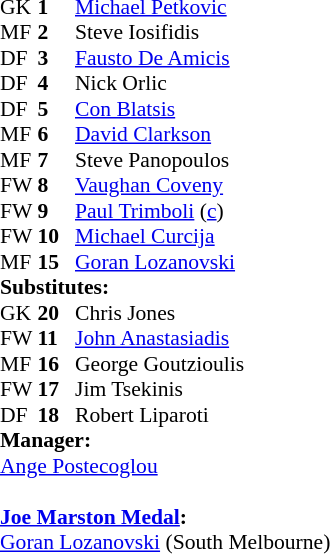<table style="font-size: 90%" cellspacing="0" cellpadding="0">
<tr>
<th width=25></th>
<th width=25></th>
</tr>
<tr>
<td>GK</td>
<td><strong>1</strong></td>
<td> <a href='#'>Michael Petkovic</a></td>
</tr>
<tr>
<td>MF</td>
<td><strong>2</strong></td>
<td> Steve Iosifidis</td>
</tr>
<tr>
<td>DF</td>
<td><strong>3</strong></td>
<td> <a href='#'>Fausto De Amicis</a></td>
</tr>
<tr>
<td>DF</td>
<td><strong>4</strong></td>
<td> Nick Orlic</td>
</tr>
<tr>
<td>DF</td>
<td><strong>5</strong></td>
<td> <a href='#'>Con Blatsis</a></td>
</tr>
<tr>
<td>MF</td>
<td><strong>6</strong></td>
<td> <a href='#'>David Clarkson</a></td>
</tr>
<tr>
<td>MF</td>
<td><strong>7</strong></td>
<td> Steve Panopoulos</td>
</tr>
<tr>
<td>FW</td>
<td><strong>8</strong></td>
<td> <a href='#'>Vaughan Coveny</a></td>
</tr>
<tr>
<td>FW</td>
<td><strong>9</strong></td>
<td> <a href='#'>Paul Trimboli</a> (<a href='#'>c</a>)</td>
<td></td>
<td></td>
<td></td>
</tr>
<tr>
<td>FW</td>
<td><strong>10</strong></td>
<td> <a href='#'>Michael Curcija</a></td>
<td></td>
<td></td>
<td></td>
</tr>
<tr>
<td>MF</td>
<td><strong>15</strong></td>
<td> <a href='#'>Goran Lozanovski</a></td>
<td></td>
<td></td>
<td></td>
</tr>
<tr>
<td colspan=3><strong>Substitutes:</strong></td>
</tr>
<tr>
<td>GK</td>
<td><strong>20</strong></td>
<td> Chris Jones</td>
</tr>
<tr>
<td>FW</td>
<td><strong>11</strong></td>
<td> <a href='#'>John Anastasiadis</a></td>
<td></td>
<td></td>
<td></td>
</tr>
<tr>
<td>MF</td>
<td><strong>16</strong></td>
<td>  George Goutzioulis</td>
<td></td>
<td></td>
<td></td>
</tr>
<tr>
<td>FW</td>
<td><strong>17</strong></td>
<td> Jim Tsekinis</td>
<td></td>
<td></td>
<td></td>
</tr>
<tr>
<td>DF</td>
<td><strong>18</strong></td>
<td> Robert Liparoti</td>
</tr>
<tr>
<td colspan=3><strong>Manager:</strong></td>
</tr>
<tr>
<td colspan=4> <a href='#'>Ange Postecoglou</a></td>
</tr>
<tr>
<td colspan=3><br><strong><a href='#'>Joe Marston Medal</a>:</strong></td>
</tr>
<tr>
<td colspan=4><a href='#'>Goran Lozanovski</a> (South Melbourne)</td>
</tr>
</table>
